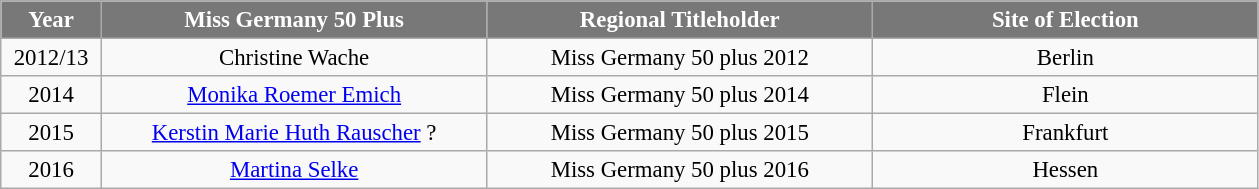<table class="wikitable sortable" style="font-size: 95%; text-align:center">
<tr>
<th width="60" style="background-color:#787878;color:#FFFFFF;">Year</th>
<th width="250" style="background-color:#787878;color:#FFFFFF;">Miss Germany 50 Plus</th>
<th width="250" style="background-color:#787878;color:#FFFFFF;">Regional Titleholder</th>
<th width="250" style="background-color:#787878;color:#FFFFFF;">Site of Election</th>
</tr>
<tr>
<td>2012/13</td>
<td>Christine Wache</td>
<td> Miss Germany 50 plus 2012</td>
<td>Berlin</td>
</tr>
<tr>
<td>2014</td>
<td><a href='#'>Monika Roemer Emich</a></td>
<td> Miss Germany 50 plus 2014</td>
<td>Flein</td>
</tr>
<tr>
<td>2015</td>
<td><a href='#'>Kerstin Marie Huth Rauscher</a> ?</td>
<td> Miss Germany 50 plus 2015</td>
<td>Frankfurt</td>
</tr>
<tr>
<td>2016</td>
<td><a href='#'>Martina Selke</a></td>
<td> Miss Germany 50 plus 2016</td>
<td>Hessen</td>
</tr>
</table>
